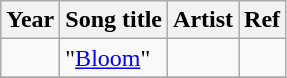<table class="wikitable">
<tr>
<th>Year</th>
<th>Song title</th>
<th>Artist</th>
<th>Ref</th>
</tr>
<tr>
<td></td>
<td>"<a href='#'>Bloom</a>"</td>
<td></td>
<td></td>
</tr>
<tr>
</tr>
</table>
